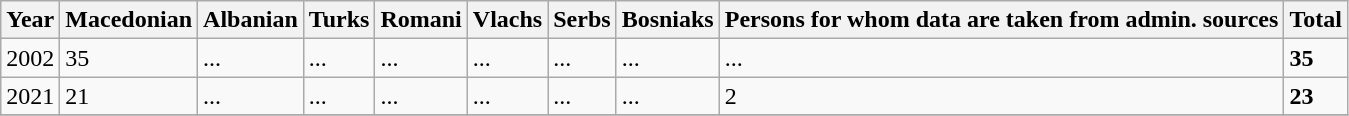<table class="wikitable">
<tr>
<th>Year</th>
<th>Macedonian</th>
<th>Albanian</th>
<th>Turks</th>
<th>Romani</th>
<th>Vlachs</th>
<th>Serbs</th>
<th>Bosniaks</th>
<th><abbr>Persons for whom data are taken from admin. sources</abbr></th>
<th>Total</th>
</tr>
<tr>
<td>2002</td>
<td>35</td>
<td>...</td>
<td>...</td>
<td>...</td>
<td>...</td>
<td>...</td>
<td>...</td>
<td>...</td>
<td><strong>35</strong></td>
</tr>
<tr>
<td>2021</td>
<td>21</td>
<td>...</td>
<td>...</td>
<td>...</td>
<td>...</td>
<td>...</td>
<td>...</td>
<td>2</td>
<td><strong>23</strong></td>
</tr>
<tr>
</tr>
</table>
